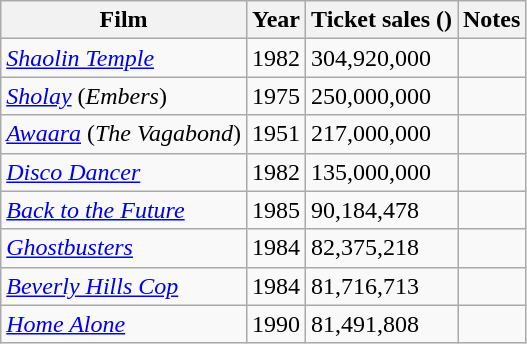<table class="wikitable sortable">
<tr>
<th>Film</th>
<th>Year</th>
<th>Ticket sales ()</th>
<th class=unsortable>Notes</th>
</tr>
<tr>
<td><em><a href='#'>Shaolin Temple</a></em></td>
<td>1982</td>
<td>304,920,000</td>
<td></td>
</tr>
<tr>
<td><em><a href='#'>Sholay</a></em> (<em>Embers</em>)</td>
<td>1975</td>
<td>250,000,000</td>
<td></td>
</tr>
<tr>
<td><em><a href='#'>Awaara</a></em> (<em>The Vagabond</em>)</td>
<td>1951</td>
<td>217,000,000</td>
<td></td>
</tr>
<tr>
<td><em><a href='#'>Disco Dancer</a></em></td>
<td>1982</td>
<td>135,000,000</td>
<td></td>
</tr>
<tr>
<td><em><a href='#'>Back to the Future</a></em></td>
<td>1985</td>
<td>90,184,478</td>
<td></td>
</tr>
<tr>
<td><em><a href='#'>Ghostbusters</a></em></td>
<td>1984</td>
<td>82,375,218</td>
<td></td>
</tr>
<tr>
<td><em><a href='#'>Beverly Hills Cop</a></em></td>
<td>1984</td>
<td>81,716,713</td>
<td></td>
</tr>
<tr>
<td><em><a href='#'>Home Alone</a></em></td>
<td>1990</td>
<td>81,491,808</td>
<td></td>
</tr>
</table>
